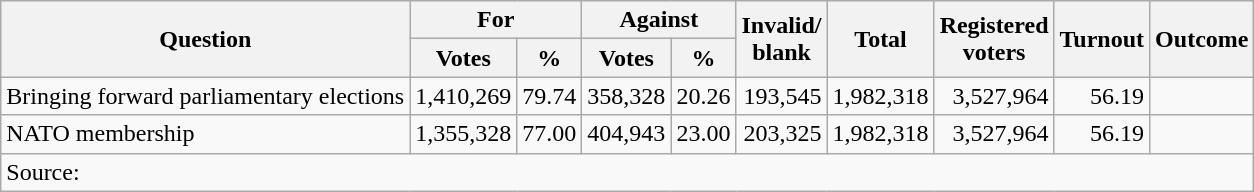<table class=wikitable style=text-align:right>
<tr>
<th rowspan=2>Question</th>
<th colspan=2>For</th>
<th colspan=2>Against</th>
<th rowspan=2>Invalid/<br>blank</th>
<th rowspan=2>Total</th>
<th rowspan=2>Registered<br>voters</th>
<th rowspan=2>Turnout</th>
<th rowspan=2>Outcome</th>
</tr>
<tr>
<th>Votes</th>
<th>%</th>
<th>Votes</th>
<th>%</th>
</tr>
<tr>
<td align=left>Bringing forward parliamentary elections</td>
<td>1,410,269</td>
<td>79.74</td>
<td>358,328</td>
<td>20.26</td>
<td>193,545</td>
<td>1,982,318</td>
<td>3,527,964</td>
<td>56.19</td>
<td></td>
</tr>
<tr>
<td align=left>NATO membership</td>
<td>1,355,328</td>
<td>77.00</td>
<td>404,943</td>
<td>23.00</td>
<td>203,325</td>
<td>1,982,318</td>
<td>3,527,964</td>
<td>56.19</td>
<td></td>
</tr>
<tr>
<td align=left colspan=10>Source:  </td>
</tr>
</table>
